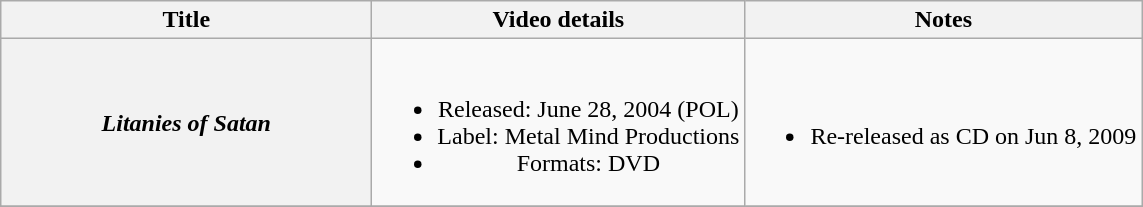<table class="wikitable plainrowheaders" style="text-align:center;">
<tr>
<th scope="col" style="width:15em;">Title</th>
<th scope="col">Video details</th>
<th scope="col">Notes</th>
</tr>
<tr>
<th scope="row"><em>Litanies of Satan</em></th>
<td><br><ul><li>Released: June 28, 2004 (POL)</li><li>Label: Metal Mind Productions</li><li>Formats: DVD</li></ul></td>
<td><br><ul><li>Re-released as CD on Jun 8, 2009</li></ul></td>
</tr>
<tr>
</tr>
</table>
